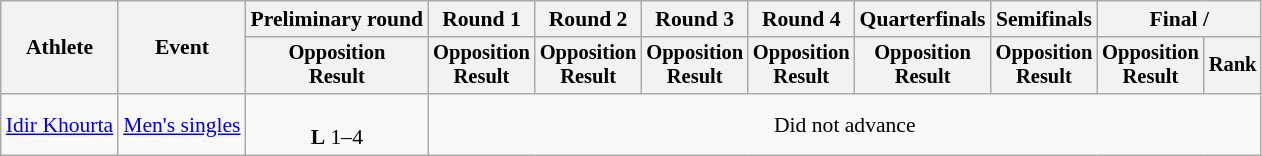<table class="wikitable" style="font-size:90%">
<tr>
<th rowspan="2">Athlete</th>
<th rowspan="2">Event</th>
<th>Preliminary round</th>
<th>Round 1</th>
<th>Round 2</th>
<th>Round 3</th>
<th>Round 4</th>
<th>Quarterfinals</th>
<th>Semifinals</th>
<th colspan=2>Final / </th>
</tr>
<tr style="font-size:95%">
<th>Opposition<br>Result</th>
<th>Opposition<br>Result</th>
<th>Opposition<br>Result</th>
<th>Opposition<br>Result</th>
<th>Opposition<br>Result</th>
<th>Opposition<br>Result</th>
<th>Opposition<br>Result</th>
<th>Opposition<br>Result</th>
<th>Rank</th>
</tr>
<tr align=center>
<td align=left><a href='#'>Idir Khourta</a></td>
<td align=left><a href='#'>Men's singles</a></td>
<td><br><strong>L</strong> 1–4</td>
<td colspan=8>Did not advance</td>
</tr>
</table>
